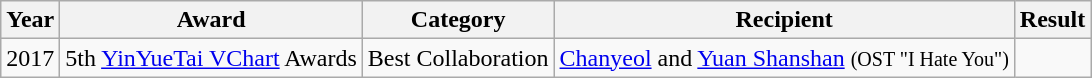<table class="wikitable">
<tr>
<th>Year</th>
<th>Award</th>
<th>Category</th>
<th>Recipient</th>
<th>Result</th>
</tr>
<tr>
<td>2017</td>
<td>5th <a href='#'>YinYueTai VChart</a> Awards</td>
<td>Best Collaboration</td>
<td><a href='#'>Chanyeol</a> and <a href='#'>Yuan Shanshan</a> <small>(OST "I Hate You")</small></td>
<td></td>
</tr>
</table>
